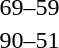<table style="text-align:center">
<tr>
<th width=200></th>
<th width=100></th>
<th width=200></th>
</tr>
<tr>
<td align=right><strong></strong></td>
<td align=center>69–59</td>
<td align=left></td>
</tr>
<tr>
<td align=right><strong></strong></td>
<td align=center>90–51</td>
<td align=left></td>
</tr>
</table>
